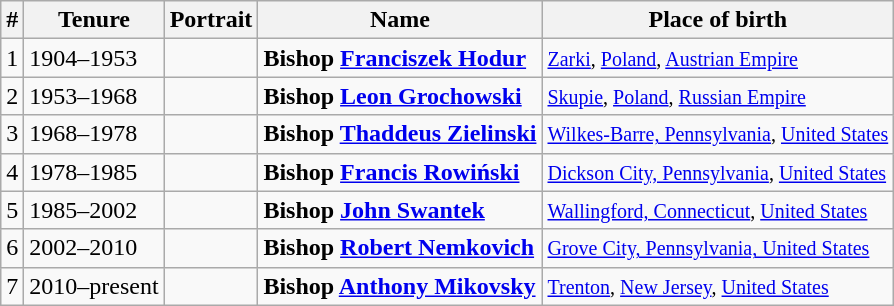<table class="wikitable">
<tr>
<th>#</th>
<th>Tenure</th>
<th>Portrait</th>
<th>Name</th>
<th>Place of birth</th>
</tr>
<tr valign="top">
<td>1</td>
<td>1904–1953</td>
<td></td>
<td><strong>Bishop <a href='#'>Franciszek Hodur</a></strong></td>
<td><small><a href='#'>Zarki</a>, <a href='#'>Poland</a>, <a href='#'>Austrian Empire</a></small></td>
</tr>
<tr valign="top">
<td>2</td>
<td>1953–1968</td>
<td></td>
<td><strong>Bishop <a href='#'>Leon Grochowski</a></strong></td>
<td><small><a href='#'>Skupie</a>, <a href='#'>Poland</a>, <a href='#'>Russian Empire</a></small></td>
</tr>
<tr valign="top">
<td>3</td>
<td>1968–1978</td>
<td></td>
<td><strong>Bishop <a href='#'>Thaddeus Zielinski</a></strong></td>
<td><small><a href='#'>Wilkes-Barre, Pennsylvania</a>, <a href='#'>United States</a></small></td>
</tr>
<tr valign="top">
<td>4</td>
<td>1978–1985</td>
<td></td>
<td><strong>Bishop <a href='#'>Francis Rowiński</a></strong></td>
<td><small><a href='#'>Dickson City, Pennsylvania</a>, <a href='#'>United States</a></small></td>
</tr>
<tr valign="top">
<td>5</td>
<td>1985–2002</td>
<td></td>
<td><strong>Bishop <a href='#'>John Swantek</a></strong></td>
<td><small><a href='#'>Wallingford, Connecticut</a>, <a href='#'>United States</a></small></td>
</tr>
<tr valign="top">
<td>6</td>
<td>2002–2010</td>
<td></td>
<td><strong>Bishop <a href='#'>Robert Nemkovich</a></strong></td>
<td><small><a href='#'>Grove City, Pennsylvania, United States</a></small></td>
</tr>
<tr valign="top">
<td>7</td>
<td>2010–present</td>
<td></td>
<td><strong>Bishop <a href='#'>Anthony Mikovsky</a></strong></td>
<td><small><a href='#'>Trenton</a>, <a href='#'>New Jersey</a>, <a href='#'>United States</a></small></td>
</tr>
</table>
